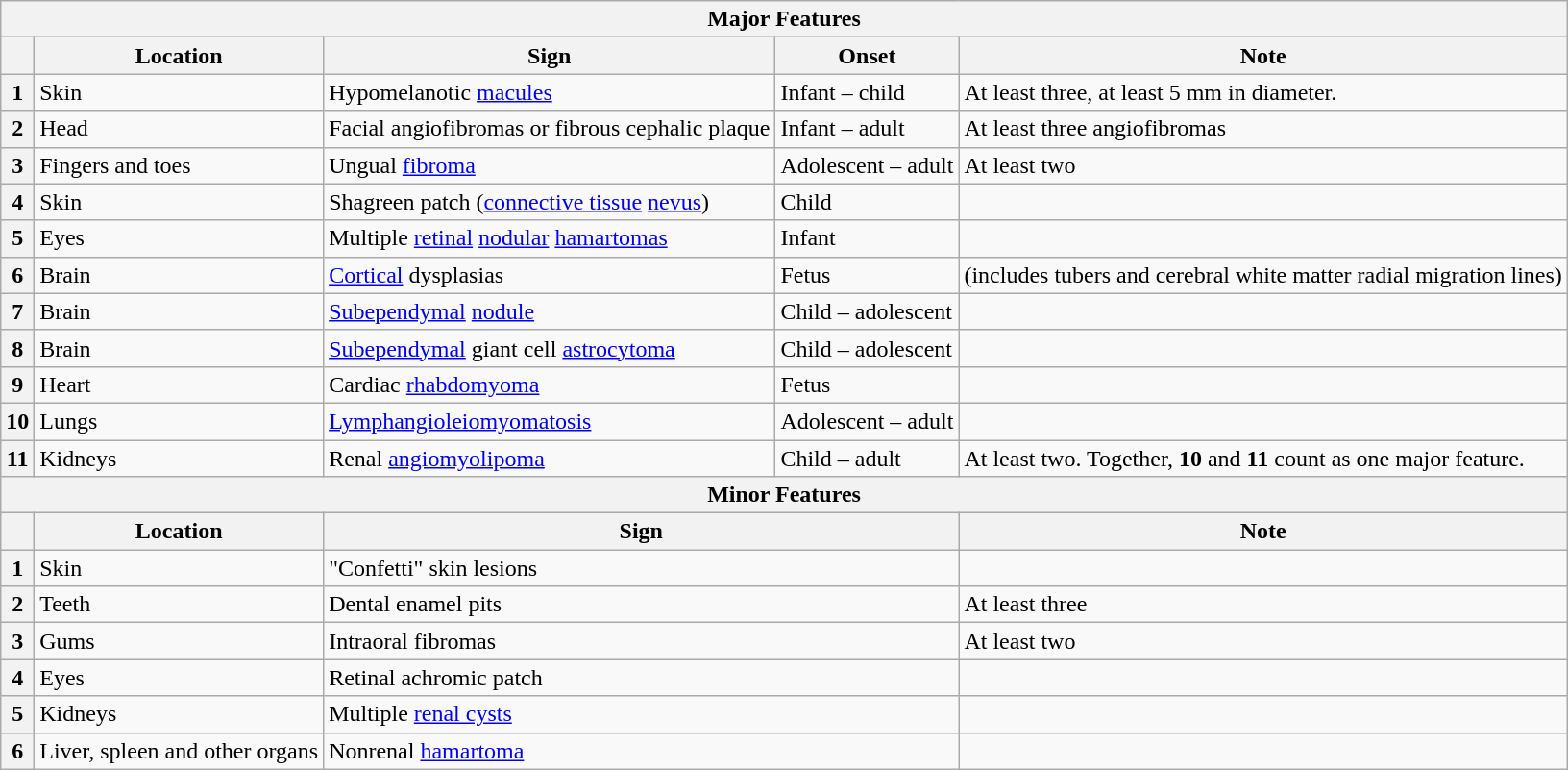<table class=wikitable style="margin: 1em auto 1em auto">
<tr>
<th colspan="5">Major Features</th>
</tr>
<tr>
<th></th>
<th>Location</th>
<th>Sign</th>
<th>Onset</th>
<th>Note</th>
</tr>
<tr>
<th>1</th>
<td>Skin</td>
<td>Hypomelanotic <a href='#'>macules</a></td>
<td>Infant – child</td>
<td>At least three, at least 5 mm in diameter.</td>
</tr>
<tr>
<th>2</th>
<td>Head</td>
<td>Facial angiofibromas or fibrous cephalic plaque</td>
<td>Infant – adult</td>
<td>At least three angiofibromas</td>
</tr>
<tr>
<th>3</th>
<td>Fingers and toes</td>
<td>Ungual <a href='#'>fibroma</a></td>
<td>Adolescent – adult</td>
<td>At least two</td>
</tr>
<tr>
<th>4</th>
<td>Skin</td>
<td>Shagreen patch (<a href='#'>connective tissue</a> <a href='#'>nevus</a>)</td>
<td>Child</td>
<td></td>
</tr>
<tr>
<th>5</th>
<td>Eyes</td>
<td>Multiple <a href='#'>retinal</a> <a href='#'>nodular</a> <a href='#'>hamartomas</a></td>
<td>Infant</td>
<td></td>
</tr>
<tr>
<th>6</th>
<td>Brain</td>
<td><a href='#'>Cortical</a> dysplasias</td>
<td>Fetus</td>
<td>(includes tubers and cerebral white matter radial migration lines)</td>
</tr>
<tr>
<th>7</th>
<td>Brain</td>
<td><a href='#'>Subependymal</a> <a href='#'>nodule</a></td>
<td>Child – adolescent</td>
<td></td>
</tr>
<tr>
<th>8</th>
<td>Brain</td>
<td><a href='#'>Subependymal</a> giant cell <a href='#'>astrocytoma</a></td>
<td>Child – adolescent</td>
<td></td>
</tr>
<tr>
<th>9</th>
<td>Heart</td>
<td>Cardiac <a href='#'>rhabdomyoma</a></td>
<td>Fetus</td>
<td></td>
</tr>
<tr>
<th>10</th>
<td>Lungs</td>
<td><a href='#'>Lymphangioleiomyomatosis</a></td>
<td>Adolescent – adult</td>
<td></td>
</tr>
<tr>
<th>11</th>
<td>Kidneys</td>
<td>Renal <a href='#'>angiomyolipoma</a></td>
<td>Child – adult</td>
<td>At least two. Together, <strong>10</strong> and <strong>11</strong> count as one major feature.</td>
</tr>
<tr>
<th colspan="5">Minor Features</th>
</tr>
<tr>
<th></th>
<th>Location</th>
<th colspan="2">Sign</th>
<th>Note</th>
</tr>
<tr>
<th>1</th>
<td>Skin</td>
<td colspan="2">"Confetti" skin lesions</td>
<td></td>
</tr>
<tr>
<th>2</th>
<td>Teeth</td>
<td colspan="2">Dental enamel pits</td>
<td>At least three</td>
</tr>
<tr>
<th>3</th>
<td>Gums</td>
<td colspan="2">Intraoral fibromas</td>
<td>At least two</td>
</tr>
<tr>
<th>4</th>
<td>Eyes</td>
<td colspan="2">Retinal achromic patch</td>
<td></td>
</tr>
<tr>
<th>5</th>
<td>Kidneys</td>
<td colspan="2">Multiple <a href='#'>renal cysts</a></td>
<td></td>
</tr>
<tr>
<th>6</th>
<td>Liver, spleen and other organs</td>
<td colspan="2">Nonrenal <a href='#'>hamartoma</a></td>
<td></td>
</tr>
</table>
